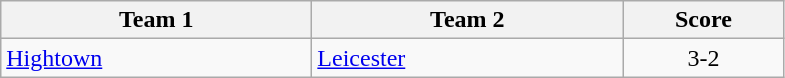<table class="wikitable" style="font-size: 100%">
<tr>
<th width=200>Team 1</th>
<th width=200>Team 2</th>
<th width=100>Score</th>
</tr>
<tr>
<td><a href='#'>Hightown</a></td>
<td><a href='#'>Leicester</a></td>
<td align=center>3-2</td>
</tr>
</table>
